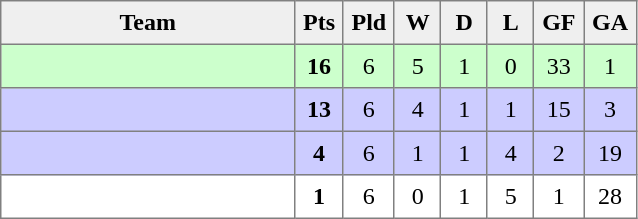<table style=border-collapse:collapse border=1 cellspacing=0 cellpadding=5>
<tr align=center bgcolor=#efefef>
<th width=185>Team</th>
<th width=20>Pts</th>
<th width=20>Pld</th>
<th width=20>W</th>
<th width=20>D</th>
<th width=20>L</th>
<th width=20>GF</th>
<th width=20>GA</th>
</tr>
<tr align=center bgcolor=ccffcc>
<td align=left></td>
<td><strong>16</strong></td>
<td>6</td>
<td>5</td>
<td>1</td>
<td>0</td>
<td>33</td>
<td>1</td>
</tr>
<tr align=center bgcolor="#ccccff">
<td align=left></td>
<td><strong>13</strong></td>
<td>6</td>
<td>4</td>
<td>1</td>
<td>1</td>
<td>15</td>
<td>3</td>
</tr>
<tr align=center bgcolor="#ccccff">
<td align=left></td>
<td><strong>4</strong></td>
<td>6</td>
<td>1</td>
<td>1</td>
<td>4</td>
<td>2</td>
<td>19</td>
</tr>
<tr align=center>
<td align=left></td>
<td><strong>1</strong></td>
<td>6</td>
<td>0</td>
<td>1</td>
<td>5</td>
<td>1</td>
<td>28</td>
</tr>
</table>
